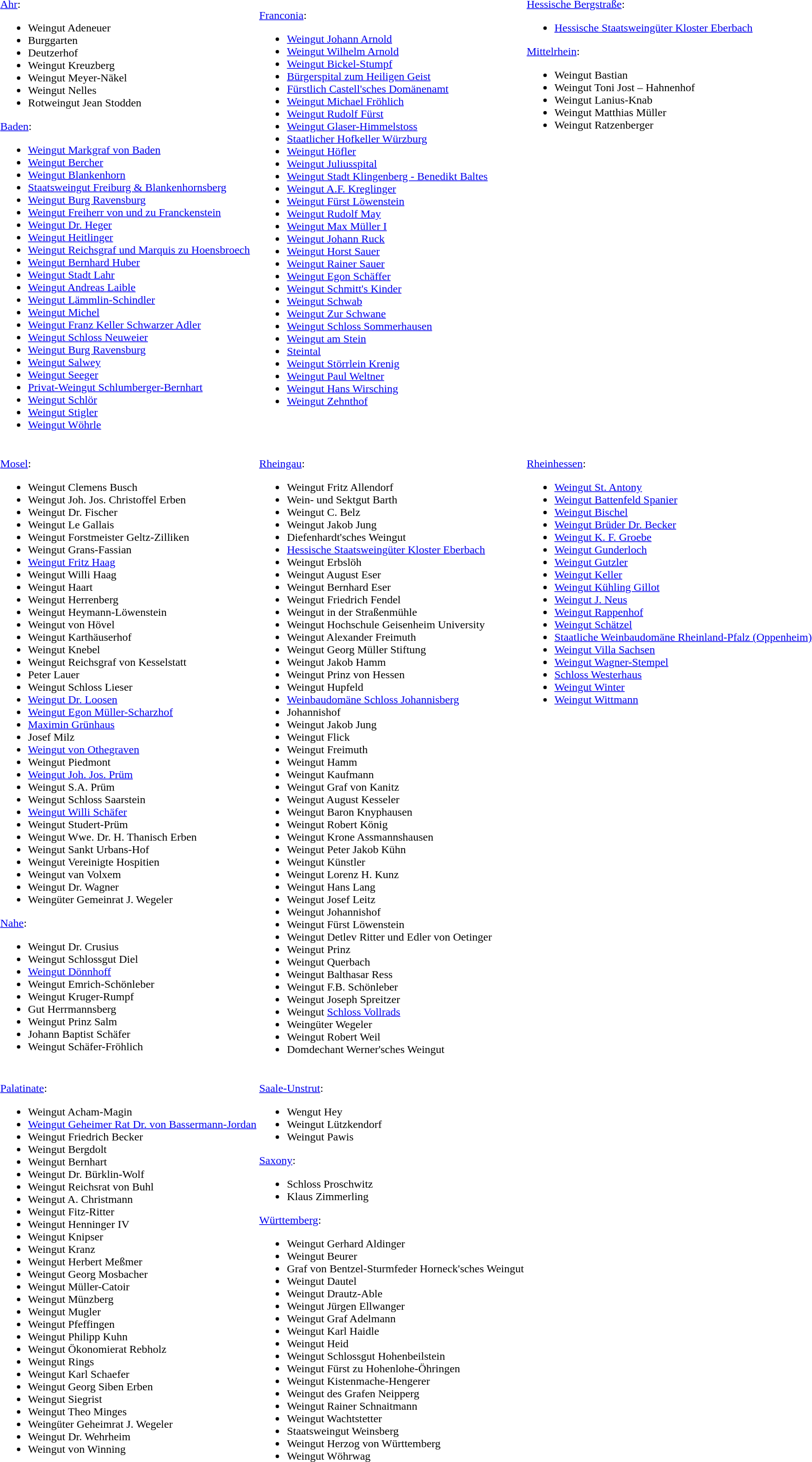<table>
<tr>
<td valign="top"><br><a href='#'>Ahr</a>:<ul><li>Weingut Adeneuer</li><li>Burggarten</li><li>Deutzerhof</li><li>Weingut Kreuzberg</li><li>Weingut Meyer-Näkel</li><li>Weingut Nelles</li><li>Rotweingut Jean Stodden</li></ul><a href='#'>Baden</a>:<ul><li><a href='#'>Weingut Markgraf von Baden</a></li><li><a href='#'>Weingut Bercher</a></li><li><a href='#'>Weingut Blankenhorn</a></li><li><a href='#'>Staatsweingut Freiburg & Blankenhornsberg</a></li><li><a href='#'>Weingut Burg Ravensburg</a></li><li><a href='#'>Weingut Freiherr von und zu Franckenstein</a></li><li><a href='#'>Weingut Dr. Heger</a></li><li><a href='#'>Weingut Heitlinger</a></li><li><a href='#'>Weingut Reichsgraf und Marquis zu Hoensbroech</a></li><li><a href='#'>Weingut Bernhard Huber</a></li><li><a href='#'>Weingut Stadt Lahr</a></li><li><a href='#'>Weingut Andreas Laible</a></li><li><a href='#'>Weingut Lämmlin-Schindler</a></li><li><a href='#'>Weingut Michel</a></li><li><a href='#'>Weingut Franz Keller Schwarzer Adler</a></li><li><a href='#'>Weingut Schloss Neuweier</a></li><li><a href='#'>Weingut Burg Ravensburg</a></li><li><a href='#'>Weingut Salwey</a></li><li><a href='#'>Weingut Seeger</a></li><li><a href='#'>Privat-Weingut Schlumberger-Bernhart</a></li><li><a href='#'>Weingut Schlör</a></li><li><a href='#'>Weingut Stigler</a></li><li><a href='#'>Weingut Wöhrle</a></li></ul></td>
<td><a href='#'>Franconia</a>:<br><ul><li><a href='#'>Weingut Johann Arnold</a></li><li><a href='#'>Weingut Wilhelm Arnold</a></li><li><a href='#'>Weingut Bickel-Stumpf</a></li><li><a href='#'>Bürgerspital zum Heiligen Geist</a></li><li><a href='#'>Fürstlich Castell'sches Domänenamt</a></li><li><a href='#'>Weingut Michael Fröhlich</a></li><li><a href='#'>Weingut Rudolf Fürst</a></li><li><a href='#'>Weingut Glaser-Himmelstoss</a></li><li><a href='#'>Staatlicher Hofkeller Würzburg</a></li><li><a href='#'>Weingut Höfler</a></li><li><a href='#'>Weingut Juliusspital</a></li><li><a href='#'>Weingut Stadt Klingenberg - Benedikt Baltes</a></li><li><a href='#'>Weingut A.F. Kreglinger</a></li><li><a href='#'>Weingut Fürst Löwenstein</a></li><li><a href='#'>Weingut Rudolf May</a></li><li><a href='#'>Weingut Max Müller I</a></li><li><a href='#'>Weingut Johann Ruck</a></li><li><a href='#'>Weingut Horst Sauer</a></li><li><a href='#'>Weingut Rainer Sauer</a></li><li><a href='#'>Weingut Egon Schäffer</a></li><li><a href='#'>Weingut Schmitt's Kinder</a></li><li><a href='#'>Weingut Schwab</a></li><li><a href='#'>Weingut Zur Schwane</a></li><li><a href='#'>Weingut Schloss Sommerhausen</a></li><li><a href='#'>Weingut am Stein</a></li><li><a href='#'>Steintal</a></li><li><a href='#'>Weingut Störrlein Krenig</a></li><li><a href='#'>Weingut Paul Weltner</a></li><li><a href='#'>Weingut Hans Wirsching</a></li><li><a href='#'>Weingut Zehnthof</a></li></ul></td>
<td valign="top"><br><a href='#'>Hessische Bergstraße</a>:<ul><li><a href='#'>Hessische Staatsweingüter Kloster Eberbach</a></li></ul><a href='#'>Mittelrhein</a>:<ul><li>Weingut Bastian</li><li>Weingut Toni Jost – Hahnenhof</li><li>Weingut Lanius-Knab</li><li>Weingut Matthias Müller</li><li>Weingut Ratzenberger</li></ul></td>
</tr>
<tr>
<td valign="top"><br><a href='#'>Mosel</a>:<ul><li>Weingut Clemens Busch</li><li>Weingut Joh. Jos. Christoffel Erben</li><li>Weingut Dr. Fischer</li><li>Weingut Le Gallais</li><li>Weingut Forstmeister Geltz-Zilliken</li><li>Weingut Grans-Fassian</li><li><a href='#'>Weingut Fritz Haag</a></li><li>Weingut Willi Haag</li><li>Weingut Haart</li><li>Weingut Herrenberg</li><li>Weingut Heymann-Löwenstein</li><li>Weingut von Hövel</li><li>Weingut Karthäuserhof</li><li>Weingut Knebel</li><li>Weingut Reichsgraf von Kesselstatt</li><li>Peter Lauer</li><li>Weingut Schloss Lieser</li><li><a href='#'>Weingut Dr. Loosen</a></li><li><a href='#'>Weingut Egon Müller-Scharzhof</a></li><li><a href='#'>Maximin Grünhaus</a></li><li>Josef Milz</li><li><a href='#'>Weingut von Othegraven</a></li><li>Weingut Piedmont</li><li><a href='#'>Weingut Joh. Jos. Prüm</a></li><li>Weingut S.A. Prüm</li><li>Weingut Schloss Saarstein</li><li><a href='#'>Weingut Willi Schäfer</a></li><li>Weingut Studert-Prüm</li><li>Weingut Wwe. Dr. H. Thanisch Erben</li><li>Weingut Sankt Urbans-Hof</li><li>Weingut Vereinigte Hospitien</li><li>Weingut van Volxem</li><li>Weingut Dr. Wagner</li><li>Weingüter Gemeinrat J. Wegeler</li></ul><a href='#'>Nahe</a>:<ul><li>Weingut Dr. Crusius</li><li>Weingut Schlossgut Diel</li><li><a href='#'>Weingut Dönnhoff</a></li><li>Weingut Emrich-Schönleber</li><li>Weingut Kruger-Rumpf</li><li>Gut Herrmannsberg</li><li>Weingut Prinz Salm</li><li>Johann Baptist Schäfer</li><li>Weingut Schäfer-Fröhlich</li></ul></td>
<td valign="top"><br><a href='#'>Rheingau</a>:<ul><li>Weingut Fritz Allendorf</li><li>Wein- und Sektgut Barth</li><li>Weingut C. Belz</li><li>Weingut Jakob Jung</li><li>Diefenhardt'sches Weingut</li><li><a href='#'>Hessische Staatsweingüter Kloster Eberbach</a></li><li>Weingut Erbslöh</li><li>Weingut August Eser</li><li>Weingut Bernhard Eser</li><li>Weingut Friedrich Fendel</li><li>Weingut in der Straßenmühle</li><li>Weingut Hochschule Geisenheim University</li><li>Weingut Alexander Freimuth</li><li>Weingut Georg Müller Stiftung</li><li>Weingut Jakob Hamm</li><li>Weingut Prinz von Hessen</li><li>Weingut Hupfeld</li><li><a href='#'>Weinbaudomäne Schloss Johannisberg</a></li><li>Johannishof</li><li>Weingut Jakob Jung</li><li>Weingut Flick</li><li>Weingut Freimuth</li><li>Weingut Hamm</li><li>Weingut Kaufmann</li><li>Weingut Graf von Kanitz</li><li>Weingut August Kesseler</li><li>Weingut Baron Knyphausen</li><li>Weingut Robert König</li><li>Weingut Krone Assmannshausen</li><li>Weingut Peter Jakob Kühn</li><li>Weingut Künstler</li><li>Weingut Lorenz H. Kunz</li><li>Weingut Hans Lang</li><li>Weingut Josef Leitz</li><li>Weingut Johannishof</li><li>Weingut Fürst Löwenstein</li><li>Weingut Detlev Ritter und Edler von Oetinger</li><li>Weingut Prinz</li><li>Weingut Querbach</li><li>Weingut Balthasar Ress</li><li>Weingut F.B. Schönleber</li><li>Weingut Joseph Spreitzer</li><li>Weingut <a href='#'>Schloss Vollrads</a></li><li>Weingüter Wegeler</li><li>Weingut Robert Weil</li><li>Domdechant Werner'sches Weingut</li></ul></td>
<td valign="top"><br><a href='#'>Rheinhessen</a>:<ul><li><a href='#'>Weingut St. Antony</a></li><li><a href='#'>Weingut Battenfeld Spanier</a></li><li><a href='#'>Weingut Bischel</a></li><li><a href='#'>Weingut Brüder Dr. Becker</a></li><li><a href='#'>Weingut K. F. Groebe</a></li><li><a href='#'>Weingut Gunderloch</a></li><li><a href='#'>Weingut Gutzler</a></li><li><a href='#'>Weingut Keller</a></li><li><a href='#'>Weingut Kühling Gillot</a></li><li><a href='#'>Weingut J. Neus</a></li><li><a href='#'>Weingut Rappenhof</a></li><li><a href='#'>Weingut Schätzel</a></li><li><a href='#'>Staatliche Weinbaudomäne Rheinland-Pfalz (Oppenheim)</a></li><li><a href='#'>Weingut Villa Sachsen</a></li><li><a href='#'>Weingut Wagner-Stempel</a></li><li><a href='#'>Schloss Westerhaus</a></li><li><a href='#'>Weingut Winter</a></li><li><a href='#'>Weingut Wittmann</a></li></ul></td>
</tr>
<tr>
<td valign="top"><br><a href='#'>Palatinate</a>:<ul><li>Weingut Acham-Magin</li><li><a href='#'>Weingut Geheimer Rat Dr. von Bassermann-Jordan</a></li><li>Weingut Friedrich Becker</li><li>Weingut Bergdolt</li><li>Weingut Bernhart</li><li>Weingut Dr. Bürklin-Wolf</li><li>Weingut Reichsrat von Buhl</li><li>Weingut A. Christmann</li><li>Weingut Fitz-Ritter</li><li>Weingut Henninger IV</li><li>Weingut Knipser</li><li>Weingut Kranz</li><li>Weingut Herbert Meßmer</li><li>Weingut Georg Mosbacher</li><li>Weingut Müller-Catoir</li><li>Weingut Münzberg</li><li>Weingut Mugler</li><li>Weingut Pfeffingen</li><li>Weingut Philipp Kuhn</li><li>Weingut Ökonomierat Rebholz</li><li>Weingut Rings</li><li>Weingut Karl Schaefer</li><li>Weingut Georg Siben Erben</li><li>Weingut Siegrist</li><li>Weingut Theo Minges</li><li>Weingüter Geheimrat J. Wegeler</li><li>Weingut Dr. Wehrheim</li><li>Weingut von Winning</li></ul></td>
<td valign="top"><br><a href='#'>Saale-Unstrut</a>:<ul><li>Wengut Hey</li><li>Weingut Lützkendorf</li><li>Weingut Pawis</li></ul><a href='#'>Saxony</a>:<ul><li>Schloss Proschwitz</li><li>Klaus Zimmerling</li></ul><a href='#'>Württemberg</a>:<ul><li>Weingut Gerhard Aldinger</li><li>Weingut Beurer</li><li>Graf von Bentzel-Sturmfeder Horneck'sches Weingut</li><li>Weingut Dautel</li><li>Weingut Drautz-Able</li><li>Weingut Jürgen Ellwanger</li><li>Weingut Graf Adelmann</li><li>Weingut Karl Haidle</li><li>Weingut Heid</li><li>Weingut Schlossgut Hohenbeilstein</li><li>Weingut Fürst zu Hohenlohe-Öhringen</li><li>Weingut Kistenmache-Hengerer</li><li>Weingut des Grafen Neipperg</li><li>Weingut Rainer Schnaitmann</li><li>Weingut Wachtstetter</li><li>Staatsweingut Weinsberg</li><li>Weingut Herzog von Württemberg</li><li>Weingut Wöhrwag</li></ul></td>
</tr>
</table>
